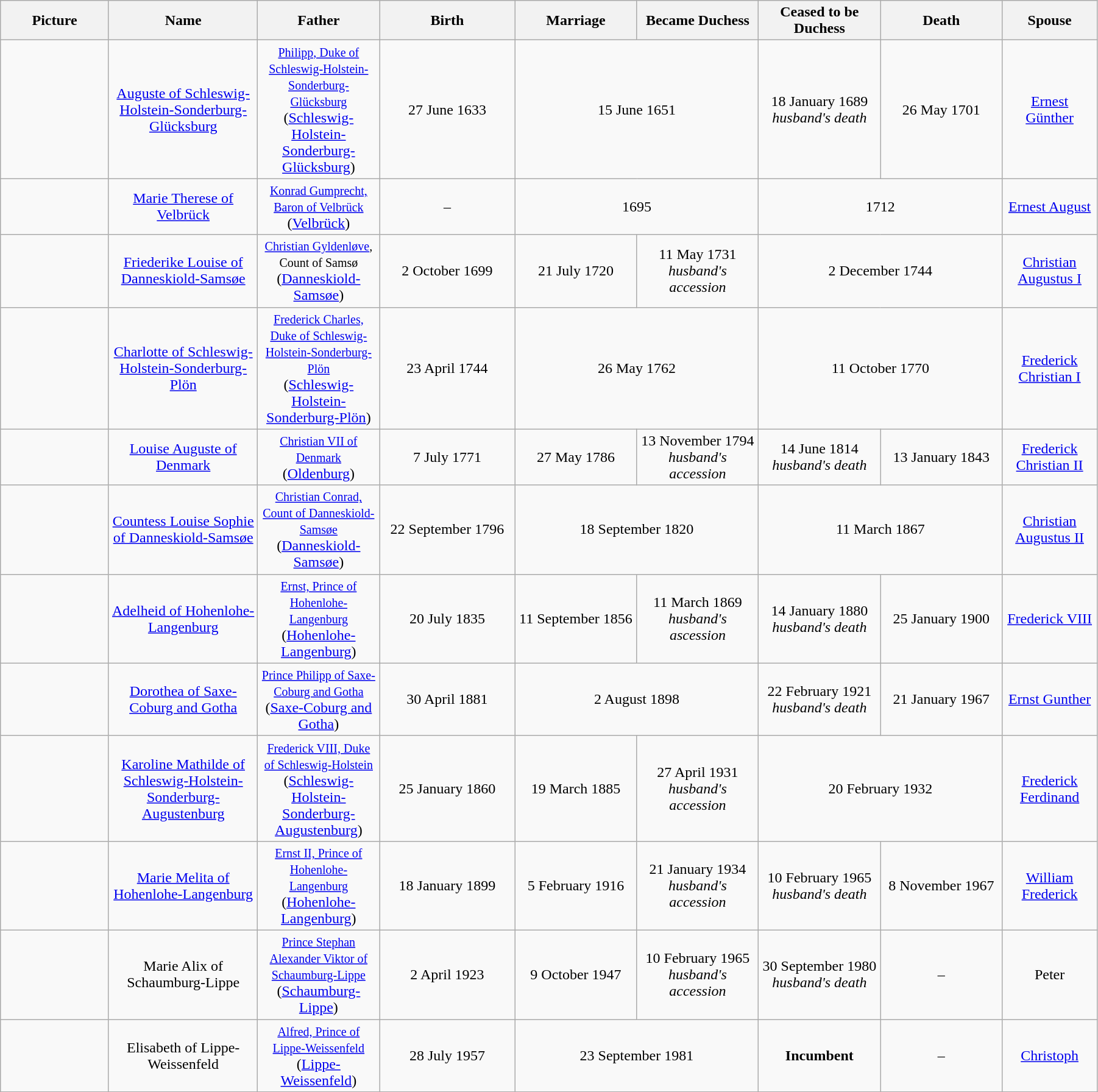<table width=95% class="wikitable">
<tr>
<th width = "8%">Picture</th>
<th width = "11%">Name</th>
<th width = "9%">Father</th>
<th width = "10%">Birth</th>
<th width = "9%">Marriage</th>
<th width = "9%">Became Duchess</th>
<th width = "9%">Ceased to be Duchess</th>
<th width = "9%">Death</th>
<th width = "7%">Spouse</th>
</tr>
<tr>
<td align="center"></td>
<td align="center"><a href='#'>Auguste of Schleswig-Holstein-Sonderburg-Glücksburg</a></td>
<td align="center"><small><a href='#'>Philipp, Duke of Schleswig-Holstein-Sonderburg-Glücksburg</a></small><br>(<a href='#'>Schleswig-Holstein-Sonderburg-Glücksburg</a>)</td>
<td align="center">27 June 1633</td>
<td align="center" colspan="2">15 June 1651</td>
<td align="center">18 January 1689<br><em>husband's death</em></td>
<td align="center">26 May 1701</td>
<td align="center"><a href='#'>Ernest Günther</a></td>
</tr>
<tr>
<td align="center"></td>
<td align="center"><a href='#'>Marie Therese of Velbrück</a></td>
<td align="center"><small><a href='#'>Konrad Gumprecht, Baron of Velbrück</a></small><br>(<a href='#'>Velbrück</a>)</td>
<td align="center">–</td>
<td align="center" colspan="2">1695</td>
<td align="center" colspan="2">1712</td>
<td align="center"><a href='#'>Ernest August</a></td>
</tr>
<tr>
<td align="center"></td>
<td align="center"><a href='#'>Friederike Louise of Danneskiold-Samsøe</a></td>
<td align="center"><small><a href='#'>Christian Gyldenløve</a>, Count of Samsø</small><br>(<a href='#'>Danneskiold-Samsøe</a>)</td>
<td align="center">2 October 1699</td>
<td align="center">21 July 1720</td>
<td align="center">11 May 1731<br><em>husband's accession</em></td>
<td align="center" colspan="2">2 December 1744</td>
<td align="center"><a href='#'>Christian Augustus I</a></td>
</tr>
<tr>
<td align="center"></td>
<td align="center"><a href='#'>Charlotte of Schleswig-Holstein-Sonderburg-Plön</a></td>
<td align="center"><small><a href='#'>Frederick Charles, Duke of Schleswig-Holstein-Sonderburg-Plön</a></small><br>(<a href='#'>Schleswig-Holstein-Sonderburg-Plön</a>)</td>
<td align="center">23 April 1744</td>
<td align="center" colspan="2">26 May 1762</td>
<td align="center" colspan="2">11 October 1770</td>
<td align="center"><a href='#'>Frederick Christian I</a></td>
</tr>
<tr>
<td align="center"></td>
<td align="center"><a href='#'>Louise Auguste of Denmark</a></td>
<td align="center"><small><a href='#'>Christian VII of Denmark</a></small><br>(<a href='#'>Oldenburg</a>)</td>
<td align="center">7 July 1771</td>
<td align="center">27 May 1786</td>
<td align="center">13 November 1794<br><em>husband's accession</em></td>
<td align="center">14 June 1814<br><em>husband's death</em></td>
<td align="center">13 January 1843</td>
<td align="center"><a href='#'>Frederick Christian II</a></td>
</tr>
<tr>
<td align="center"></td>
<td align="center"><a href='#'>Countess Louise Sophie of Danneskiold-Samsøe</a> <br></td>
<td align="center"><small><a href='#'>Christian Conrad, Count of Danneskiold-Samsøe</a></small><br>(<a href='#'>Danneskiold-Samsøe</a>)</td>
<td align="center">22 September 1796</td>
<td align="center" colspan="2">18 September 1820</td>
<td align="center" colspan="2">11 March 1867</td>
<td align="center"><a href='#'>Christian Augustus II</a></td>
</tr>
<tr>
<td align="center"></td>
<td align="center"><a href='#'>Adelheid of Hohenlohe-Langenburg</a><br></td>
<td align="center"><small><a href='#'>Ernst, Prince of Hohenlohe-Langenburg</a></small><br>(<a href='#'>Hohenlohe-Langenburg</a>)</td>
<td align="center">20 July 1835</td>
<td align="center">11 September 1856</td>
<td align="center">11 March 1869<br><em>husband's ascession</em></td>
<td align="center">14 January 1880<br><em>husband's death</em></td>
<td align="center">25 January 1900</td>
<td align="center"><a href='#'>Frederick VIII</a></td>
</tr>
<tr>
<td align="center"></td>
<td align="center"><a href='#'>Dorothea of Saxe-Coburg and Gotha</a><br></td>
<td align="center"><small><a href='#'>Prince Philipp of Saxe-Coburg and Gotha</a></small><br>(<a href='#'>Saxe-Coburg and Gotha</a>)</td>
<td align="center">30 April 1881</td>
<td align="center" colspan="2">2 August 1898</td>
<td align="center">22 February 1921<br><em>husband's death</em></td>
<td align="center">21 January 1967</td>
<td align="center"><a href='#'>Ernst Gunther</a></td>
</tr>
<tr>
<td align="center"></td>
<td align="center"><a href='#'>Karoline Mathilde of Schleswig-Holstein-Sonderburg-Augustenburg</a><br></td>
<td align="center"><small><a href='#'>Frederick VIII, Duke of Schleswig-Holstein</a></small><br>(<a href='#'>Schleswig-Holstein-Sonderburg-Augustenburg</a>)</td>
<td align="center">25 January 1860</td>
<td align="center">19 March 1885</td>
<td align="center">27 April 1931<br><em>husband's accession</em></td>
<td align="center" colspan="2">20 February 1932</td>
<td align="center"><a href='#'>Frederick Ferdinand</a></td>
</tr>
<tr>
<td align="center"></td>
<td align="center"><a href='#'>Marie Melita of Hohenlohe-Langenburg</a><br></td>
<td align="center"><small><a href='#'>Ernst II, Prince of Hohenlohe-Langenburg</a></small><br>(<a href='#'>Hohenlohe-Langenburg</a>)</td>
<td align="center">18 January 1899</td>
<td align="center">5 February 1916</td>
<td align="center">21 January 1934<br><em>husband's accession</em></td>
<td align="center">10 February 1965<br><em>husband's death</em></td>
<td align="center">8 November 1967</td>
<td align="center"><a href='#'>William Frederick</a></td>
</tr>
<tr>
<td align="center"></td>
<td align="center">Marie Alix of Schaumburg-Lippe<br></td>
<td align="center"><small><a href='#'>Prince Stephan Alexander Viktor of Schaumburg-Lippe</a></small><br>(<a href='#'>Schaumburg-Lippe</a>)</td>
<td align="center">2 April 1923</td>
<td align="center">9 October 1947</td>
<td align="center">10 February 1965<br><em>husband's accession</em></td>
<td align="center">30 September 1980<br><em>husband's death</em></td>
<td align="center">–</td>
<td align="center">Peter</td>
</tr>
<tr>
<td align="center"></td>
<td align="center">Elisabeth of Lippe-Weissenfeld<br></td>
<td align="center"><small><a href='#'>Alfred, Prince of Lippe-Weissenfeld</a></small><br>(<a href='#'>Lippe-Weissenfeld</a>)</td>
<td align="center">28 July 1957</td>
<td align="center" colspan="2">23 September 1981</td>
<td align="center"><strong>Incumbent</strong></td>
<td align="center">–</td>
<td align="center"><a href='#'>Christoph</a></td>
</tr>
<tr>
</tr>
</table>
